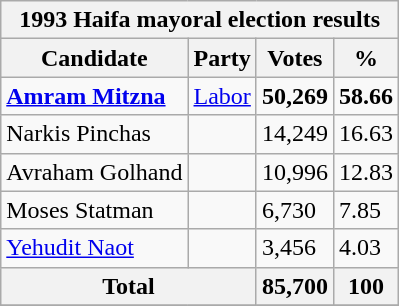<table class="wikitable sortable">
<tr>
<th colspan=4><strong>1993 Haifa mayoral election results</strong></th>
</tr>
<tr>
<th>Candidate</th>
<th>Party</th>
<th>Votes</th>
<th>%</th>
</tr>
<tr>
<td><strong><a href='#'>Amram Mitzna</a></strong></td>
<td><a href='#'>Labor</a></td>
<td><strong>50,269</strong></td>
<td><strong>58.66</strong></td>
</tr>
<tr>
<td>Narkis Pinchas</td>
<td></td>
<td>14,249</td>
<td>16.63</td>
</tr>
<tr>
<td>Avraham Golhand</td>
<td></td>
<td>10,996</td>
<td>12.83</td>
</tr>
<tr>
<td>Moses Statman</td>
<td></td>
<td>6,730</td>
<td>7.85</td>
</tr>
<tr>
<td><a href='#'>Yehudit Naot</a></td>
<td></td>
<td>3,456</td>
<td>4.03</td>
</tr>
<tr>
<th colspan=2>Total</th>
<th>85,700</th>
<th>100</th>
</tr>
<tr>
</tr>
</table>
